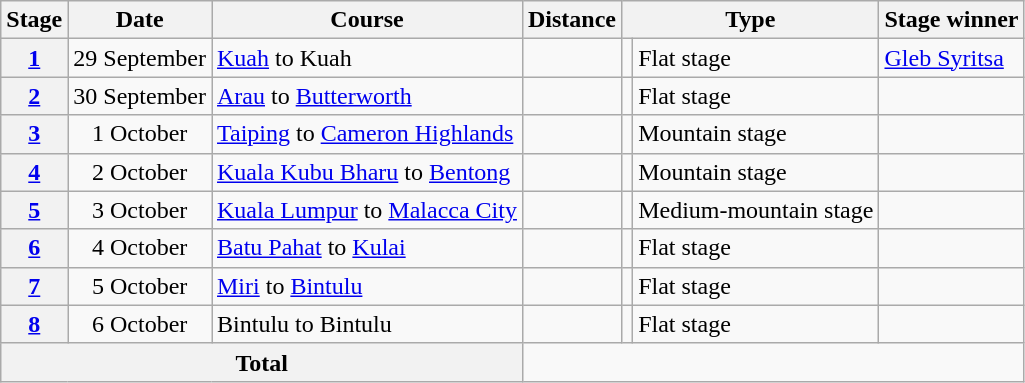<table class="wikitable">
<tr>
<th scope="col">Stage</th>
<th scope="col">Date</th>
<th scope="col">Course</th>
<th scope="col">Distance</th>
<th colspan="2" scope="col">Type</th>
<th scope="col">Stage winner</th>
</tr>
<tr>
<th scope="row"><a href='#'>1</a></th>
<td style="text-align:center;">29 September</td>
<td><a href='#'>Kuah</a> to Kuah</td>
<td style="text-align:center;"></td>
<td></td>
<td>Flat stage</td>
<td> <a href='#'>Gleb Syritsa</a></td>
</tr>
<tr>
<th scope="row"><a href='#'>2</a></th>
<td style="text-align:center;">30 September</td>
<td><a href='#'>Arau</a> to <a href='#'>Butterworth</a></td>
<td style="text-align:center;"></td>
<td></td>
<td>Flat stage</td>
<td></td>
</tr>
<tr>
<th scope="row"><a href='#'>3</a></th>
<td style="text-align:center;">1 October</td>
<td><a href='#'>Taiping</a> to <a href='#'>Cameron Highlands</a></td>
<td style="text-align:center;"></td>
<td></td>
<td>Mountain stage</td>
<td></td>
</tr>
<tr>
<th scope="row"><a href='#'>4</a></th>
<td style="text-align:center;">2 October</td>
<td><a href='#'>Kuala Kubu Bharu</a> to <a href='#'>Bentong</a></td>
<td style="text-align:center;"></td>
<td></td>
<td>Mountain stage</td>
<td></td>
</tr>
<tr>
<th scope="row"><a href='#'>5</a></th>
<td style="text-align:center;">3 October</td>
<td><a href='#'>Kuala Lumpur</a> to <a href='#'>Malacca City</a></td>
<td style="text-align:center;"></td>
<td></td>
<td>Medium-mountain stage</td>
<td></td>
</tr>
<tr>
<th scope="row"><a href='#'>6</a></th>
<td style="text-align:center;">4 October</td>
<td><a href='#'>Batu Pahat</a> to <a href='#'>Kulai</a></td>
<td style="text-align:center;"></td>
<td></td>
<td>Flat stage</td>
<td></td>
</tr>
<tr>
<th scope="row"><a href='#'>7</a></th>
<td style="text-align:center;">5 October</td>
<td><a href='#'>Miri</a> to <a href='#'>Bintulu</a></td>
<td style="text-align:center;"></td>
<td></td>
<td>Flat stage</td>
<td></td>
</tr>
<tr>
<th scope="row"><a href='#'>8</a></th>
<td style="text-align:center;">6 October</td>
<td>Bintulu to Bintulu</td>
<td style="text-align:center;"></td>
<td></td>
<td>Flat stage</td>
<td></td>
</tr>
<tr>
<th colspan="3">Total</th>
<td colspan="4" style="text-align:center;"></td>
</tr>
</table>
